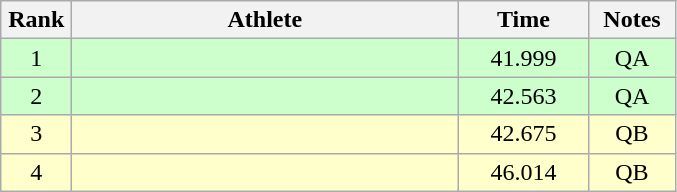<table class=wikitable style="text-align:center">
<tr>
<th width=40>Rank</th>
<th width=250>Athlete</th>
<th width=80>Time</th>
<th width=50>Notes</th>
</tr>
<tr bgcolor="ccffcc">
<td>1</td>
<td align=left></td>
<td>41.999</td>
<td>QA</td>
</tr>
<tr bgcolor="ccffcc">
<td>2</td>
<td align=left></td>
<td>42.563</td>
<td>QA</td>
</tr>
<tr bgcolor="ffffcc">
<td>3</td>
<td align=left></td>
<td>42.675</td>
<td>QB</td>
</tr>
<tr bgcolor="ffffcc">
<td>4</td>
<td align=left></td>
<td>46.014</td>
<td>QB</td>
</tr>
</table>
